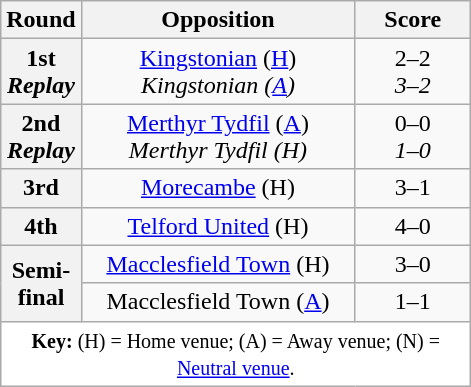<table class="wikitable plainrowheaders" style="text-align:center;margin:0">
<tr>
<th scope="col" style="width:25px">Round</th>
<th scope="col" style="width:175px">Opposition</th>
<th scope="col" style="width:70px">Score</th>
</tr>
<tr>
<th scope=row style="text-align:center">1st<br><em>Replay</em></th>
<td><a href='#'>Kingstonian</a> (<a href='#'>H</a>)<br><em>Kingstonian (<a href='#'>A</a>)</em></td>
<td>2–2<br><em>3–2</em></td>
</tr>
<tr>
<th scope=row style="text-align:center">2nd<br><em>Replay</em></th>
<td><a href='#'>Merthyr Tydfil</a> (<a href='#'>A</a>)<br><em>Merthyr Tydfil (H)</em></td>
<td>0–0<br><em>1–0</em></td>
</tr>
<tr>
<th scope=row style="text-align:center">3rd</th>
<td><a href='#'>Morecambe</a> (H)</td>
<td>3–1</td>
</tr>
<tr>
<th scope=row style="text-align:center">4th</th>
<td><a href='#'>Telford United</a> (H)</td>
<td>4–0</td>
</tr>
<tr>
<th scope=row style="text-align:center" rowspan="2">Semi-final</th>
<td><a href='#'>Macclesfield Town</a> (H)</td>
<td>3–0</td>
</tr>
<tr>
<td>Macclesfield Town (<a href='#'>A</a>)</td>
<td>1–1</td>
</tr>
<tr>
<td colspan="3" style="background:white;"><small><strong>Key:</strong> (H) = Home venue; (A) = Away venue; (N) = <a href='#'>Neutral venue</a>.</small></td>
</tr>
</table>
